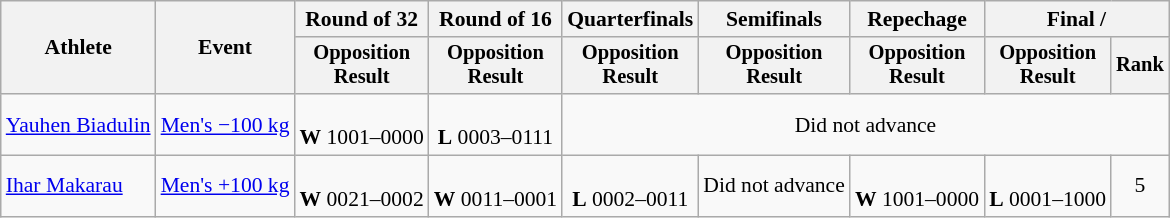<table class="wikitable" style="font-size:90%">
<tr>
<th rowspan="2">Athlete</th>
<th rowspan="2">Event</th>
<th>Round of 32</th>
<th>Round of 16</th>
<th>Quarterfinals</th>
<th>Semifinals</th>
<th>Repechage</th>
<th colspan=2>Final / </th>
</tr>
<tr style="font-size:95%">
<th>Opposition<br>Result</th>
<th>Opposition<br>Result</th>
<th>Opposition<br>Result</th>
<th>Opposition<br>Result</th>
<th>Opposition<br>Result</th>
<th>Opposition<br>Result</th>
<th>Rank</th>
</tr>
<tr align=center>
<td align=left><a href='#'>Yauhen Biadulin</a></td>
<td align=left><a href='#'>Men's −100 kg</a></td>
<td><br><strong>W</strong> 1001–0000</td>
<td><br><strong>L</strong> 0003–0111</td>
<td colspan=5>Did not advance</td>
</tr>
<tr align=center>
<td align=left><a href='#'>Ihar Makarau</a></td>
<td align=left><a href='#'>Men's +100 kg</a></td>
<td><br><strong>W</strong> 0021–0002</td>
<td><br><strong>W</strong> 0011–0001</td>
<td><br><strong>L</strong> 0002–0011</td>
<td>Did not advance</td>
<td><br><strong>W</strong> 1001–0000</td>
<td><br><strong>L</strong> 0001–1000</td>
<td>5</td>
</tr>
</table>
